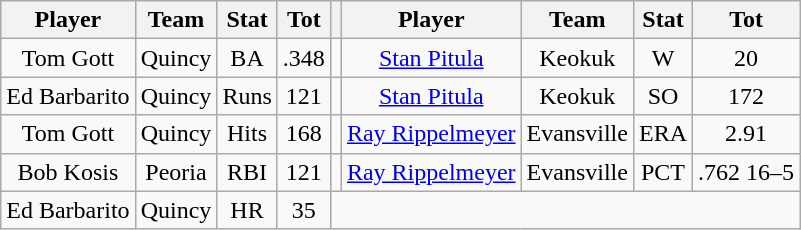<table class="wikitable" style="text-align:center">
<tr>
<th>Player</th>
<th>Team</th>
<th>Stat</th>
<th>Tot</th>
<th></th>
<th>Player</th>
<th>Team</th>
<th>Stat</th>
<th>Tot</th>
</tr>
<tr>
<td>Tom Gott</td>
<td>Quincy</td>
<td>BA</td>
<td>.348</td>
<td></td>
<td><a href='#'>Stan Pitula</a></td>
<td>Keokuk</td>
<td>W</td>
<td>20</td>
</tr>
<tr>
<td>Ed Barbarito</td>
<td>Quincy</td>
<td>Runs</td>
<td>121</td>
<td></td>
<td><a href='#'>Stan Pitula</a></td>
<td>Keokuk</td>
<td>SO</td>
<td>172</td>
</tr>
<tr>
<td>Tom Gott</td>
<td>Quincy</td>
<td>Hits</td>
<td>168</td>
<td></td>
<td><a href='#'>Ray Rippelmeyer</a></td>
<td>Evansville</td>
<td>ERA</td>
<td>2.91</td>
</tr>
<tr>
<td>Bob Kosis</td>
<td>Peoria</td>
<td>RBI</td>
<td>121</td>
<td></td>
<td><a href='#'>Ray Rippelmeyer</a></td>
<td>Evansville</td>
<td>PCT</td>
<td>.762 16–5</td>
</tr>
<tr>
<td>Ed Barbarito</td>
<td>Quincy</td>
<td>HR</td>
<td>35</td>
</tr>
</table>
